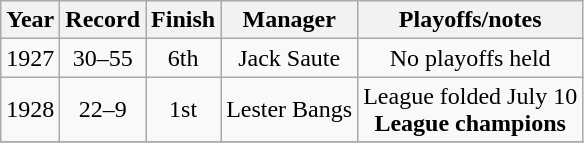<table class="wikitable">
<tr>
<th>Year</th>
<th>Record</th>
<th>Finish</th>
<th>Manager</th>
<th>Playoffs/notes</th>
</tr>
<tr align=center>
<td>1927</td>
<td>30–55</td>
<td>6th</td>
<td>Jack Saute</td>
<td>No playoffs held</td>
</tr>
<tr align=center>
<td>1928</td>
<td>22–9</td>
<td>1st</td>
<td>Lester Bangs</td>
<td>League folded July 10<br><strong>League champions</strong></td>
</tr>
<tr align=center>
</tr>
</table>
